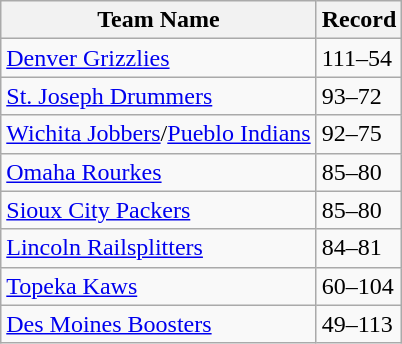<table class="wikitable">
<tr>
<th>Team Name</th>
<th>Record</th>
</tr>
<tr>
<td><a href='#'>Denver Grizzlies</a></td>
<td>111–54</td>
</tr>
<tr>
<td><a href='#'>St. Joseph Drummers</a></td>
<td>93–72</td>
</tr>
<tr>
<td><a href='#'>Wichita Jobbers</a>/<a href='#'>Pueblo Indians</a></td>
<td>92–75</td>
</tr>
<tr>
<td><a href='#'>Omaha Rourkes</a></td>
<td>85–80</td>
</tr>
<tr>
<td><a href='#'>Sioux City Packers</a></td>
<td>85–80</td>
</tr>
<tr>
<td><a href='#'>Lincoln Railsplitters</a></td>
<td>84–81</td>
</tr>
<tr>
<td><a href='#'>Topeka Kaws</a></td>
<td>60–104</td>
</tr>
<tr>
<td><a href='#'>Des Moines Boosters</a></td>
<td>49–113</td>
</tr>
</table>
